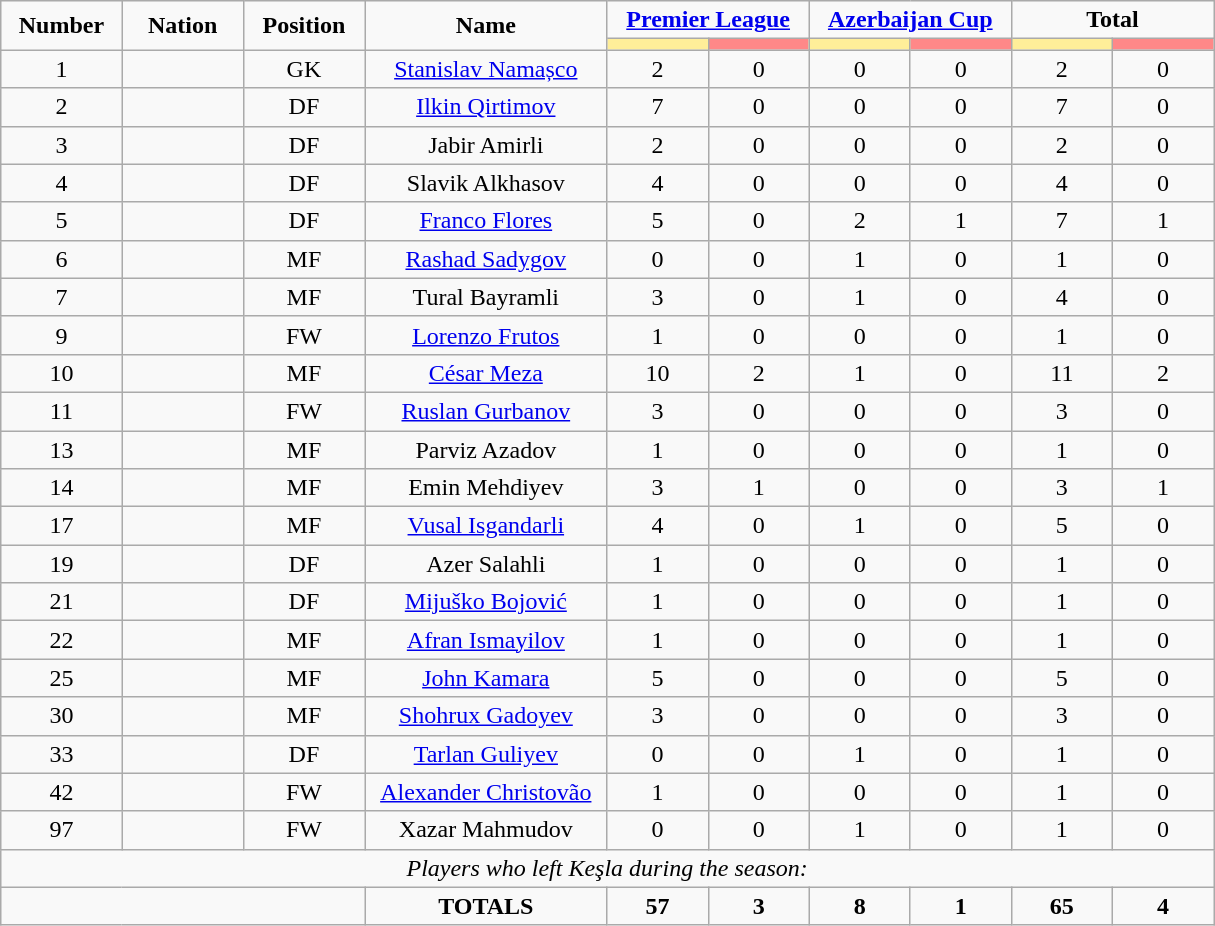<table class="wikitable" style="font-size: 100%; text-align: center;">
<tr>
<td rowspan="2" width="10%" align="center"><strong>Number</strong></td>
<td rowspan="2" width="10%" align="center"><strong>Nation</strong></td>
<td rowspan="2" width="10%" align="center"><strong>Position</strong></td>
<td rowspan="2" width="20%" align="center"><strong>Name</strong></td>
<td colspan="2" align="center"><strong><a href='#'>Premier League</a></strong></td>
<td colspan="2" align="center"><strong><a href='#'>Azerbaijan Cup</a></strong></td>
<td colspan="2" align="center"><strong>Total</strong></td>
</tr>
<tr>
<th width=60 style="background: #FFEE99"></th>
<th width=60 style="background: #FF8888"></th>
<th width=60 style="background: #FFEE99"></th>
<th width=60 style="background: #FF8888"></th>
<th width=60 style="background: #FFEE99"></th>
<th width=60 style="background: #FF8888"></th>
</tr>
<tr>
<td>1</td>
<td></td>
<td>GK</td>
<td><a href='#'>Stanislav Namașco</a></td>
<td>2</td>
<td>0</td>
<td>0</td>
<td>0</td>
<td>2</td>
<td>0</td>
</tr>
<tr>
<td>2</td>
<td></td>
<td>DF</td>
<td><a href='#'>Ilkin Qirtimov</a></td>
<td>7</td>
<td>0</td>
<td>0</td>
<td>0</td>
<td>7</td>
<td>0</td>
</tr>
<tr>
<td>3</td>
<td></td>
<td>DF</td>
<td>Jabir Amirli</td>
<td>2</td>
<td>0</td>
<td>0</td>
<td>0</td>
<td>2</td>
<td>0</td>
</tr>
<tr>
<td>4</td>
<td></td>
<td>DF</td>
<td>Slavik Alkhasov</td>
<td>4</td>
<td>0</td>
<td>0</td>
<td>0</td>
<td>4</td>
<td>0</td>
</tr>
<tr>
<td>5</td>
<td></td>
<td>DF</td>
<td><a href='#'>Franco Flores</a></td>
<td>5</td>
<td>0</td>
<td>2</td>
<td>1</td>
<td>7</td>
<td>1</td>
</tr>
<tr>
<td>6</td>
<td></td>
<td>MF</td>
<td><a href='#'>Rashad Sadygov</a></td>
<td>0</td>
<td>0</td>
<td>1</td>
<td>0</td>
<td>1</td>
<td>0</td>
</tr>
<tr>
<td>7</td>
<td></td>
<td>MF</td>
<td>Tural Bayramli</td>
<td>3</td>
<td>0</td>
<td>1</td>
<td>0</td>
<td>4</td>
<td>0</td>
</tr>
<tr>
<td>9</td>
<td></td>
<td>FW</td>
<td><a href='#'>Lorenzo Frutos</a></td>
<td>1</td>
<td>0</td>
<td>0</td>
<td>0</td>
<td>1</td>
<td>0</td>
</tr>
<tr>
<td>10</td>
<td></td>
<td>MF</td>
<td><a href='#'>César Meza</a></td>
<td>10</td>
<td>2</td>
<td>1</td>
<td>0</td>
<td>11</td>
<td>2</td>
</tr>
<tr>
<td>11</td>
<td></td>
<td>FW</td>
<td><a href='#'>Ruslan Gurbanov</a></td>
<td>3</td>
<td>0</td>
<td>0</td>
<td>0</td>
<td>3</td>
<td>0</td>
</tr>
<tr>
<td>13</td>
<td></td>
<td>MF</td>
<td>Parviz Azadov</td>
<td>1</td>
<td>0</td>
<td>0</td>
<td>0</td>
<td>1</td>
<td>0</td>
</tr>
<tr>
<td>14</td>
<td></td>
<td>MF</td>
<td>Emin Mehdiyev</td>
<td>3</td>
<td>1</td>
<td>0</td>
<td>0</td>
<td>3</td>
<td>1</td>
</tr>
<tr>
<td>17</td>
<td></td>
<td>MF</td>
<td><a href='#'>Vusal Isgandarli</a></td>
<td>4</td>
<td>0</td>
<td>1</td>
<td>0</td>
<td>5</td>
<td>0</td>
</tr>
<tr>
<td>19</td>
<td></td>
<td>DF</td>
<td>Azer Salahli</td>
<td>1</td>
<td>0</td>
<td>0</td>
<td>0</td>
<td>1</td>
<td>0</td>
</tr>
<tr>
<td>21</td>
<td></td>
<td>DF</td>
<td><a href='#'>Mijuško Bojović</a></td>
<td>1</td>
<td>0</td>
<td>0</td>
<td>0</td>
<td>1</td>
<td>0</td>
</tr>
<tr>
<td>22</td>
<td></td>
<td>MF</td>
<td><a href='#'>Afran Ismayilov</a></td>
<td>1</td>
<td>0</td>
<td>0</td>
<td>0</td>
<td>1</td>
<td>0</td>
</tr>
<tr>
<td>25</td>
<td></td>
<td>MF</td>
<td><a href='#'>John Kamara</a></td>
<td>5</td>
<td>0</td>
<td>0</td>
<td>0</td>
<td>5</td>
<td>0</td>
</tr>
<tr>
<td>30</td>
<td></td>
<td>MF</td>
<td><a href='#'>Shohrux Gadoyev</a></td>
<td>3</td>
<td>0</td>
<td>0</td>
<td>0</td>
<td>3</td>
<td>0</td>
</tr>
<tr>
<td>33</td>
<td></td>
<td>DF</td>
<td><a href='#'>Tarlan Guliyev</a></td>
<td>0</td>
<td>0</td>
<td>1</td>
<td>0</td>
<td>1</td>
<td>0</td>
</tr>
<tr>
<td>42</td>
<td></td>
<td>FW</td>
<td><a href='#'>Alexander Christovão</a></td>
<td>1</td>
<td>0</td>
<td>0</td>
<td>0</td>
<td>1</td>
<td>0</td>
</tr>
<tr>
<td>97</td>
<td></td>
<td>FW</td>
<td>Xazar Mahmudov</td>
<td>0</td>
<td>0</td>
<td>1</td>
<td>0</td>
<td>1</td>
<td>0</td>
</tr>
<tr>
<td colspan="14"><em>Players who left Keşla during the season:</em></td>
</tr>
<tr>
<td colspan="3"></td>
<td><strong>TOTALS</strong></td>
<td><strong>57</strong></td>
<td><strong>3</strong></td>
<td><strong>8</strong></td>
<td><strong>1</strong></td>
<td><strong>65</strong></td>
<td><strong>4</strong></td>
</tr>
</table>
